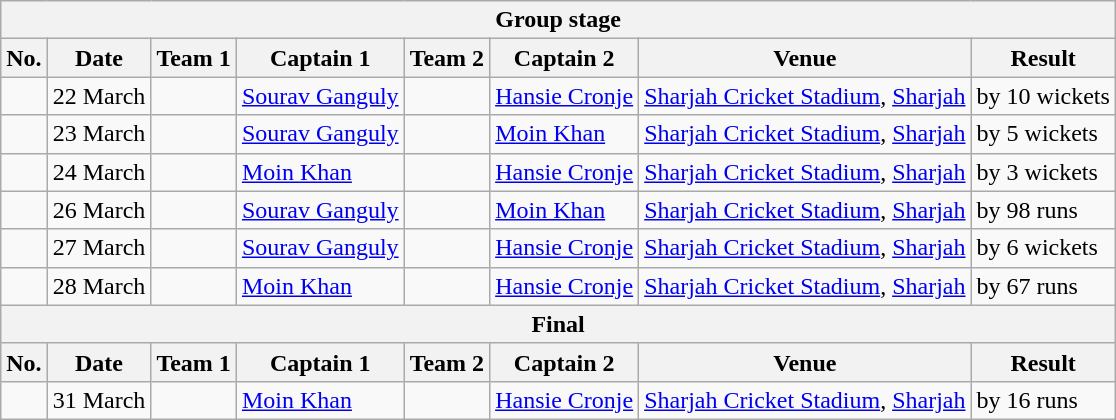<table class="wikitable">
<tr>
<th colspan="8">Group stage</th>
</tr>
<tr>
<th>No.</th>
<th>Date</th>
<th>Team 1</th>
<th>Captain 1</th>
<th>Team 2</th>
<th>Captain 2</th>
<th>Venue</th>
<th>Result</th>
</tr>
<tr>
<td></td>
<td>22 March</td>
<td></td>
<td><a href='#'>Sourav Ganguly</a></td>
<td></td>
<td><a href='#'>Hansie Cronje</a></td>
<td><a href='#'>Sharjah Cricket Stadium</a>, <a href='#'>Sharjah</a></td>
<td> by 10 wickets</td>
</tr>
<tr>
<td></td>
<td>23 March</td>
<td></td>
<td><a href='#'>Sourav Ganguly</a></td>
<td></td>
<td><a href='#'>Moin Khan</a></td>
<td><a href='#'>Sharjah Cricket Stadium</a>, <a href='#'>Sharjah</a></td>
<td> by 5 wickets</td>
</tr>
<tr>
<td></td>
<td>24 March</td>
<td></td>
<td><a href='#'>Moin Khan</a></td>
<td></td>
<td><a href='#'>Hansie Cronje</a></td>
<td><a href='#'>Sharjah Cricket Stadium</a>, <a href='#'>Sharjah</a></td>
<td> by 3 wickets</td>
</tr>
<tr>
<td></td>
<td>26 March</td>
<td></td>
<td><a href='#'>Sourav Ganguly</a></td>
<td></td>
<td><a href='#'>Moin Khan</a></td>
<td><a href='#'>Sharjah Cricket Stadium</a>, <a href='#'>Sharjah</a></td>
<td> by 98 runs</td>
</tr>
<tr>
<td></td>
<td>27 March</td>
<td></td>
<td><a href='#'>Sourav Ganguly</a></td>
<td></td>
<td><a href='#'>Hansie Cronje</a></td>
<td><a href='#'>Sharjah Cricket Stadium</a>, <a href='#'>Sharjah</a></td>
<td> by 6 wickets</td>
</tr>
<tr>
<td></td>
<td>28 March</td>
<td></td>
<td><a href='#'>Moin Khan</a></td>
<td></td>
<td><a href='#'>Hansie Cronje</a></td>
<td><a href='#'>Sharjah Cricket Stadium</a>, <a href='#'>Sharjah</a></td>
<td> by 67 runs</td>
</tr>
<tr>
<th colspan="8">Final</th>
</tr>
<tr>
<th>No.</th>
<th>Date</th>
<th>Team 1</th>
<th>Captain 1</th>
<th>Team 2</th>
<th>Captain 2</th>
<th>Venue</th>
<th>Result</th>
</tr>
<tr>
<td></td>
<td>31 March</td>
<td></td>
<td><a href='#'>Moin Khan</a></td>
<td></td>
<td><a href='#'>Hansie Cronje</a></td>
<td><a href='#'>Sharjah Cricket Stadium</a>, <a href='#'>Sharjah</a></td>
<td> by 16 runs</td>
</tr>
</table>
